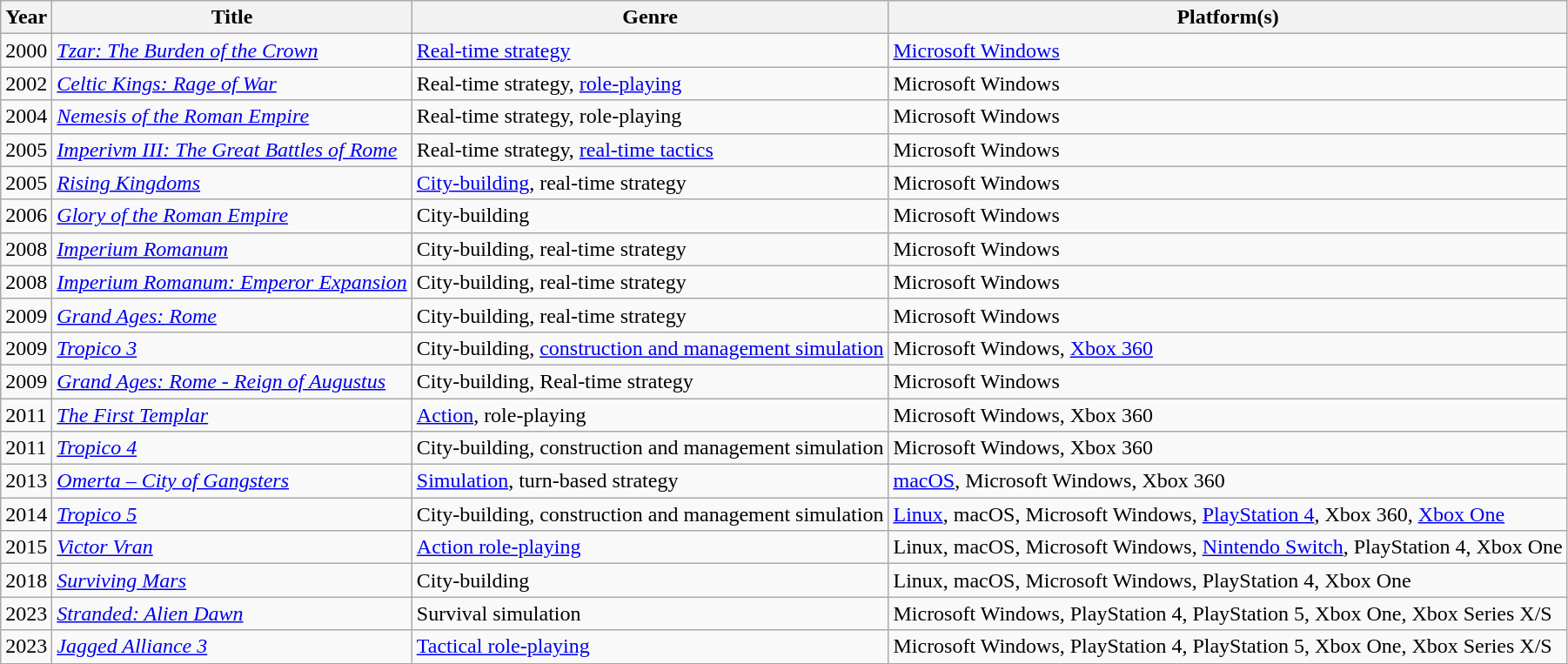<table class="wikitable sortable">
<tr>
<th>Year</th>
<th>Title</th>
<th>Genre</th>
<th>Platform(s)</th>
</tr>
<tr>
<td>2000</td>
<td><em><a href='#'>Tzar: The Burden of the Crown</a></em></td>
<td><a href='#'>Real-time strategy</a></td>
<td><a href='#'>Microsoft Windows</a></td>
</tr>
<tr>
<td>2002</td>
<td><em><a href='#'>Celtic Kings: Rage of War</a></em></td>
<td>Real-time strategy, <a href='#'>role-playing</a></td>
<td>Microsoft Windows</td>
</tr>
<tr>
<td>2004</td>
<td><em><a href='#'>Nemesis of the Roman Empire</a></em></td>
<td>Real-time strategy, role-playing</td>
<td>Microsoft Windows</td>
</tr>
<tr>
<td>2005</td>
<td><em><a href='#'>Imperivm III: The Great Battles of Rome</a></em></td>
<td>Real-time strategy, <a href='#'>real-time tactics</a></td>
<td>Microsoft Windows</td>
</tr>
<tr>
<td>2005</td>
<td><em><a href='#'>Rising Kingdoms</a></em></td>
<td><a href='#'>City-building</a>, real-time strategy</td>
<td>Microsoft Windows</td>
</tr>
<tr>
<td>2006</td>
<td><em><a href='#'>Glory of the Roman Empire</a></em></td>
<td>City-building</td>
<td>Microsoft Windows</td>
</tr>
<tr>
<td>2008</td>
<td><em><a href='#'>Imperium Romanum</a></em></td>
<td>City-building, real-time strategy</td>
<td>Microsoft Windows</td>
</tr>
<tr>
<td>2008</td>
<td><em><a href='#'>Imperium Romanum: Emperor Expansion</a></em></td>
<td>City-building, real-time strategy</td>
<td>Microsoft Windows</td>
</tr>
<tr>
<td>2009</td>
<td><em><a href='#'>Grand Ages: Rome</a></em></td>
<td>City-building, real-time strategy</td>
<td>Microsoft Windows</td>
</tr>
<tr>
<td>2009</td>
<td><em><a href='#'>Tropico 3</a></em></td>
<td>City-building, <a href='#'>construction and management simulation</a></td>
<td>Microsoft Windows, <a href='#'>Xbox 360</a></td>
</tr>
<tr>
<td>2009</td>
<td><em><a href='#'>Grand Ages: Rome - Reign of Augustus</a></em></td>
<td>City-building, Real-time strategy</td>
<td>Microsoft Windows</td>
</tr>
<tr>
<td>2011</td>
<td><em><a href='#'>The First Templar</a></em></td>
<td><a href='#'>Action</a>, role-playing</td>
<td>Microsoft Windows, Xbox 360</td>
</tr>
<tr>
<td>2011</td>
<td><em><a href='#'>Tropico 4</a></em></td>
<td>City-building, construction and management simulation</td>
<td>Microsoft Windows, Xbox 360</td>
</tr>
<tr>
<td>2013</td>
<td><em><a href='#'>Omerta – City of Gangsters</a></em></td>
<td><a href='#'>Simulation</a>, turn-based strategy</td>
<td><a href='#'>macOS</a>, Microsoft Windows, Xbox 360</td>
</tr>
<tr>
<td>2014</td>
<td><em><a href='#'>Tropico 5</a></em></td>
<td>City-building, construction and management simulation</td>
<td><a href='#'>Linux</a>, macOS, Microsoft Windows, <a href='#'>PlayStation 4</a>, Xbox 360, <a href='#'>Xbox One</a></td>
</tr>
<tr>
<td>2015</td>
<td><em><a href='#'>Victor Vran</a></em></td>
<td><a href='#'>Action role-playing</a></td>
<td>Linux, macOS, Microsoft Windows, <a href='#'>Nintendo Switch</a>, PlayStation 4, Xbox One</td>
</tr>
<tr>
<td>2018</td>
<td><em><a href='#'>Surviving Mars</a></em></td>
<td>City-building</td>
<td>Linux, macOS, Microsoft Windows, PlayStation 4, Xbox One</td>
</tr>
<tr>
<td>2023</td>
<td><em><a href='#'>Stranded: Alien Dawn</a></em></td>
<td>Survival simulation</td>
<td>Microsoft Windows, PlayStation 4, PlayStation 5, Xbox One, Xbox Series X/S</td>
</tr>
<tr>
<td>2023</td>
<td><em><a href='#'>Jagged Alliance 3</a></em></td>
<td><a href='#'>Tactical role-playing</a></td>
<td>Microsoft Windows, PlayStation 4, PlayStation 5, Xbox One, Xbox Series X/S</td>
</tr>
</table>
